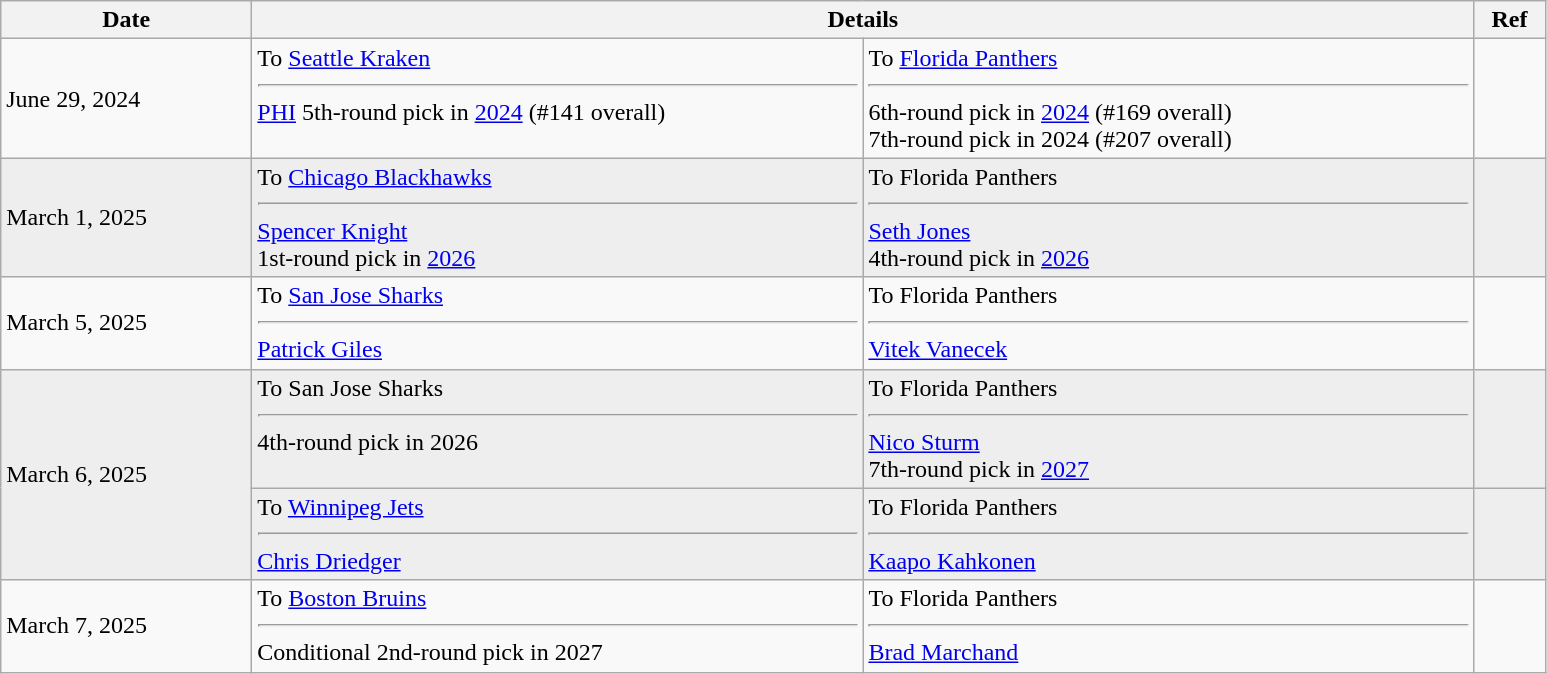<table class="wikitable">
<tr>
<th style="width: 10em;">Date</th>
<th colspan="2">Details</th>
<th style="width: 2.5em;">Ref</th>
</tr>
<tr>
<td>June 29, 2024</td>
<td valign="top">To <a href='#'>Seattle Kraken</a><hr><a href='#'>PHI</a> 5th-round pick in <a href='#'>2024</a> (#141 overall)</td>
<td valign="top">To <a href='#'>Florida Panthers</a><hr>6th-round pick in <a href='#'>2024</a> (#169 overall)<br>7th-round pick in 2024 (#207 overall)</td>
<td></td>
</tr>
<tr bgcolor="eeeeee">
<td>March 1, 2025</td>
<td valign="top">To <a href='#'>Chicago Blackhawks</a><hr><a href='#'>Spencer Knight</a><br>1st-round pick in <a href='#'>2026</a></td>
<td valign="top">To Florida Panthers<hr><a href='#'>Seth Jones</a><br>4th-round pick in <a href='#'>2026</a></td>
<td></td>
</tr>
<tr>
<td>March 5, 2025</td>
<td style="width: 25em;" valign="top">To <a href='#'>San Jose Sharks</a><hr><a href='#'>Patrick Giles</a></td>
<td style="width: 25em;" valign="top">To Florida Panthers<hr><a href='#'>Vitek Vanecek</a></td>
<td></td>
</tr>
<tr bgcolor="eeeeee">
<td rowspan="2">March 6, 2025</td>
<td style="width: 25em;" valign="top">To San Jose Sharks<hr>4th-round pick in 2026</td>
<td style="width: 25em;" valign="top">To Florida Panthers<hr><a href='#'>Nico Sturm</a><br>7th-round pick in <a href='#'>2027</a></td>
<td></td>
</tr>
<tr bgcolor="eeeeee">
<td style="width: 25em;" valign="top">To <a href='#'>Winnipeg Jets</a><hr><a href='#'>Chris Driedger</a></td>
<td style="width: 25em;" valign="top">To Florida Panthers<hr><a href='#'>Kaapo Kahkonen</a></td>
<td></td>
</tr>
<tr>
<td>March 7, 2025</td>
<td>To <a href='#'>Boston Bruins</a><hr>Conditional 2nd-round pick in 2027</td>
<td>To Florida Panthers<hr><a href='#'>Brad Marchand</a></td>
<td></td>
</tr>
</table>
